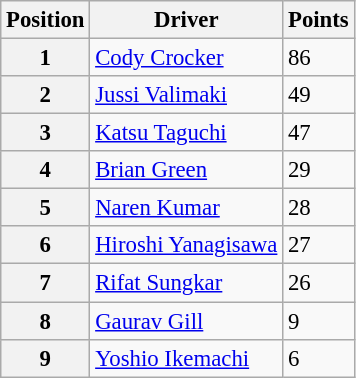<table class="wikitable" style="font-size: 95%;">
<tr>
<th>Position</th>
<th>Driver</th>
<th>Points</th>
</tr>
<tr>
<th>1</th>
<td> <a href='#'>Cody Crocker</a></td>
<td>86</td>
</tr>
<tr>
<th>2</th>
<td> <a href='#'>Jussi Valimaki</a></td>
<td>49</td>
</tr>
<tr>
<th>3</th>
<td> <a href='#'>Katsu Taguchi</a></td>
<td>47</td>
</tr>
<tr>
<th>4</th>
<td> <a href='#'>Brian Green</a></td>
<td>29</td>
</tr>
<tr>
<th>5</th>
<td> <a href='#'>Naren Kumar</a></td>
<td>28</td>
</tr>
<tr>
<th>6</th>
<td> <a href='#'>Hiroshi Yanagisawa</a></td>
<td>27</td>
</tr>
<tr>
<th>7</th>
<td> <a href='#'>Rifat Sungkar</a></td>
<td>26</td>
</tr>
<tr>
<th>8</th>
<td> <a href='#'>Gaurav Gill</a></td>
<td>9</td>
</tr>
<tr>
<th>9</th>
<td> <a href='#'>Yoshio Ikemachi</a></td>
<td>6</td>
</tr>
</table>
